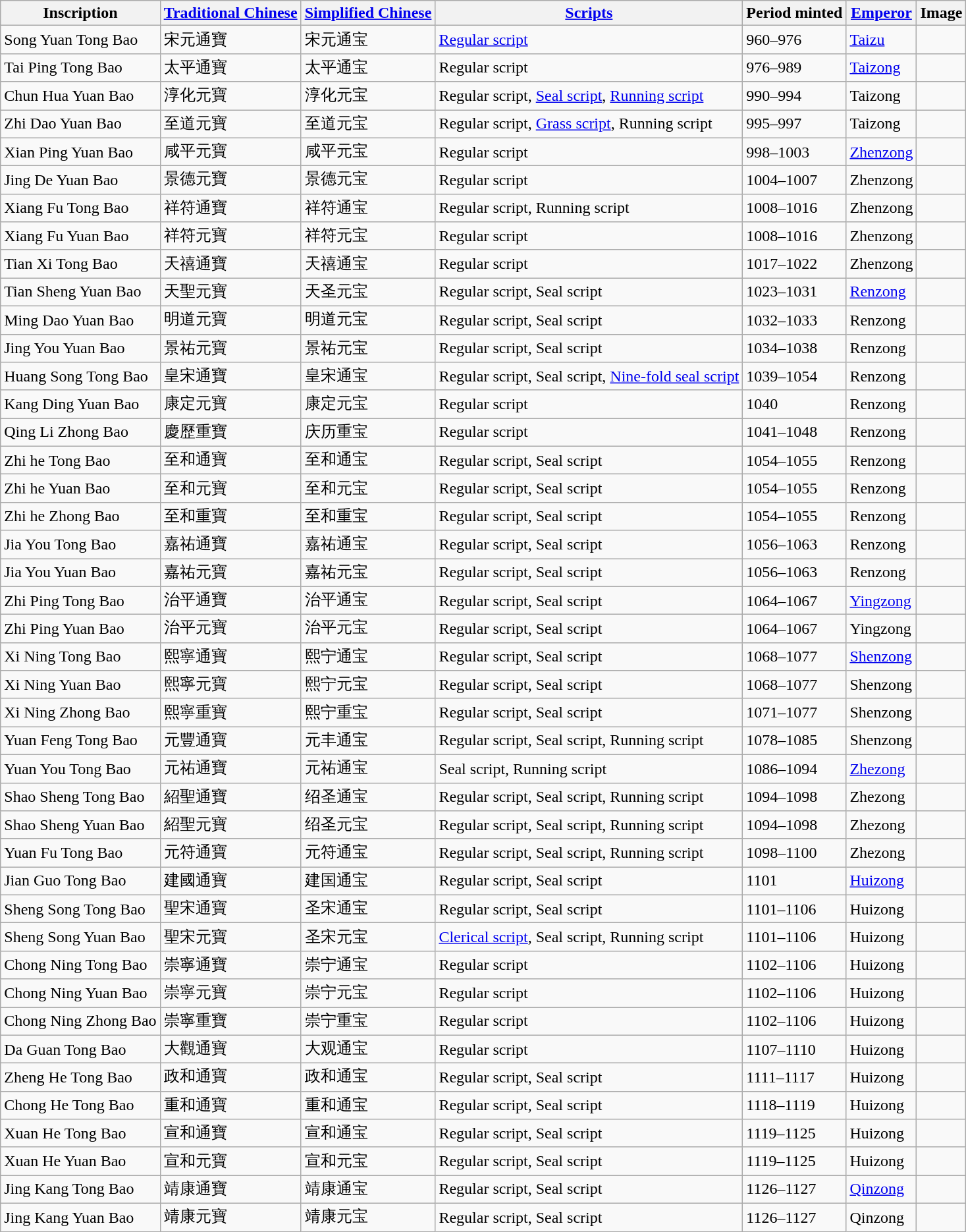<table class="wikitable">
<tr>
<th>Inscription</th>
<th><a href='#'>Traditional Chinese</a></th>
<th><a href='#'>Simplified Chinese</a></th>
<th><a href='#'>Scripts</a></th>
<th>Period minted</th>
<th><a href='#'>Emperor</a></th>
<th>Image</th>
</tr>
<tr>
<td>Song Yuan Tong Bao</td>
<td>宋元通寶</td>
<td>宋元通宝</td>
<td><a href='#'>Regular script</a></td>
<td>960–976</td>
<td><a href='#'>Taizu</a></td>
<td></td>
</tr>
<tr>
<td>Tai Ping Tong Bao</td>
<td>太平通寶</td>
<td>太平通宝</td>
<td>Regular script</td>
<td>976–989</td>
<td><a href='#'>Taizong</a></td>
<td></td>
</tr>
<tr>
<td>Chun Hua Yuan Bao</td>
<td>淳化元寶</td>
<td>淳化元宝</td>
<td>Regular script, <a href='#'>Seal script</a>, <a href='#'>Running script</a></td>
<td>990–994</td>
<td>Taizong</td>
<td></td>
</tr>
<tr>
<td>Zhi Dao Yuan Bao</td>
<td>至道元寶</td>
<td>至道元宝</td>
<td>Regular script, <a href='#'>Grass script</a>, Running script</td>
<td>995–997</td>
<td>Taizong</td>
<td></td>
</tr>
<tr>
<td>Xian Ping Yuan Bao</td>
<td>咸平元寶</td>
<td>咸平元宝</td>
<td>Regular script</td>
<td>998–1003</td>
<td><a href='#'>Zhenzong</a></td>
<td></td>
</tr>
<tr>
<td>Jing De Yuan Bao</td>
<td>景德元寶</td>
<td>景德元宝</td>
<td>Regular script</td>
<td>1004–1007</td>
<td>Zhenzong</td>
<td></td>
</tr>
<tr>
<td>Xiang Fu Tong Bao</td>
<td>祥符通寶</td>
<td>祥符通宝</td>
<td>Regular script, Running script</td>
<td>1008–1016</td>
<td>Zhenzong</td>
<td></td>
</tr>
<tr>
<td>Xiang Fu Yuan Bao</td>
<td>祥符元寶</td>
<td>祥符元宝</td>
<td>Regular script</td>
<td>1008–1016</td>
<td>Zhenzong</td>
<td></td>
</tr>
<tr>
<td>Tian Xi Tong Bao</td>
<td>天禧通寶</td>
<td>天禧通宝</td>
<td>Regular script</td>
<td>1017–1022</td>
<td>Zhenzong</td>
<td></td>
</tr>
<tr>
<td>Tian Sheng Yuan Bao</td>
<td>天聖元寶</td>
<td>天圣元宝</td>
<td>Regular script, Seal script</td>
<td>1023–1031</td>
<td><a href='#'>Renzong</a></td>
<td></td>
</tr>
<tr>
<td>Ming Dao Yuan Bao</td>
<td>明道元寶</td>
<td>明道元宝</td>
<td>Regular script, Seal script</td>
<td>1032–1033</td>
<td>Renzong</td>
<td></td>
</tr>
<tr>
<td>Jing You Yuan Bao</td>
<td>景祐元寶</td>
<td>景祐元宝</td>
<td>Regular script, Seal script</td>
<td>1034–1038</td>
<td>Renzong</td>
<td></td>
</tr>
<tr>
<td>Huang Song Tong Bao</td>
<td>皇宋通寶</td>
<td>皇宋通宝</td>
<td>Regular script, Seal script, <a href='#'>Nine-fold seal script</a></td>
<td>1039–1054</td>
<td>Renzong</td>
<td></td>
</tr>
<tr>
<td>Kang Ding Yuan Bao</td>
<td>康定元寶</td>
<td>康定元宝</td>
<td>Regular script</td>
<td>1040</td>
<td>Renzong</td>
<td></td>
</tr>
<tr>
<td>Qing Li Zhong Bao</td>
<td>慶歷重寶</td>
<td>庆历重宝</td>
<td>Regular script</td>
<td>1041–1048</td>
<td>Renzong</td>
<td></td>
</tr>
<tr>
<td>Zhi he Tong Bao</td>
<td>至和通寶</td>
<td>至和通宝</td>
<td>Regular script, Seal script</td>
<td>1054–1055</td>
<td>Renzong</td>
<td></td>
</tr>
<tr>
<td>Zhi he Yuan Bao</td>
<td>至和元寶</td>
<td>至和元宝</td>
<td>Regular script, Seal script</td>
<td>1054–1055</td>
<td>Renzong</td>
<td></td>
</tr>
<tr>
<td>Zhi he Zhong Bao</td>
<td>至和重寶</td>
<td>至和重宝</td>
<td>Regular script, Seal script</td>
<td>1054–1055</td>
<td>Renzong</td>
<td></td>
</tr>
<tr>
<td>Jia You Tong Bao</td>
<td>嘉祐通寶</td>
<td>嘉祐通宝</td>
<td>Regular script, Seal script</td>
<td>1056–1063</td>
<td>Renzong</td>
<td></td>
</tr>
<tr>
<td>Jia You Yuan Bao</td>
<td>嘉祐元寶</td>
<td>嘉祐元宝</td>
<td>Regular script, Seal script</td>
<td>1056–1063</td>
<td>Renzong</td>
<td></td>
</tr>
<tr>
<td>Zhi Ping Tong Bao</td>
<td>治平通寶</td>
<td>治平通宝</td>
<td>Regular script, Seal script</td>
<td>1064–1067</td>
<td><a href='#'>Yingzong</a></td>
<td></td>
</tr>
<tr>
<td>Zhi Ping Yuan Bao</td>
<td>治平元寶</td>
<td>治平元宝</td>
<td>Regular script, Seal script</td>
<td>1064–1067</td>
<td>Yingzong</td>
<td></td>
</tr>
<tr>
<td>Xi Ning Tong Bao</td>
<td>熙寧通寶</td>
<td>熙宁通宝</td>
<td>Regular script, Seal script</td>
<td>1068–1077</td>
<td><a href='#'>Shenzong</a></td>
<td></td>
</tr>
<tr>
<td>Xi Ning Yuan Bao</td>
<td>熙寧元寶</td>
<td>熙宁元宝</td>
<td>Regular script, Seal script</td>
<td>1068–1077</td>
<td>Shenzong</td>
<td></td>
</tr>
<tr>
<td>Xi Ning Zhong Bao</td>
<td>熙寧重寶</td>
<td>熙宁重宝</td>
<td>Regular script, Seal script</td>
<td>1071–1077</td>
<td>Shenzong</td>
<td></td>
</tr>
<tr>
<td>Yuan Feng Tong Bao</td>
<td>元豐通寶</td>
<td>元丰通宝</td>
<td>Regular script, Seal script, Running script</td>
<td>1078–1085</td>
<td>Shenzong</td>
<td></td>
</tr>
<tr>
<td>Yuan You Tong Bao</td>
<td>元祐通寶</td>
<td>元祐通宝</td>
<td>Seal script, Running script</td>
<td>1086–1094</td>
<td><a href='#'>Zhezong</a></td>
<td></td>
</tr>
<tr>
<td>Shao Sheng Tong Bao</td>
<td>紹聖通寶</td>
<td>绍圣通宝</td>
<td>Regular script, Seal script, Running script</td>
<td>1094–1098</td>
<td>Zhezong</td>
<td></td>
</tr>
<tr>
<td>Shao Sheng Yuan Bao</td>
<td>紹聖元寶</td>
<td>绍圣元宝</td>
<td>Regular script, Seal script, Running script</td>
<td>1094–1098</td>
<td>Zhezong</td>
<td></td>
</tr>
<tr>
<td>Yuan Fu Tong Bao</td>
<td>元符通寶</td>
<td>元符通宝</td>
<td>Regular script, Seal script, Running script</td>
<td>1098–1100</td>
<td>Zhezong</td>
<td></td>
</tr>
<tr>
<td>Jian Guo Tong Bao</td>
<td>建國通寶</td>
<td>建国通宝</td>
<td>Regular script, Seal script</td>
<td>1101</td>
<td><a href='#'>Huizong</a></td>
<td></td>
</tr>
<tr>
<td>Sheng Song Tong Bao</td>
<td>聖宋通寶</td>
<td>圣宋通宝</td>
<td>Regular script,  Seal script</td>
<td>1101–1106</td>
<td>Huizong</td>
<td></td>
</tr>
<tr>
<td>Sheng Song Yuan Bao</td>
<td>聖宋元寶</td>
<td>圣宋元宝</td>
<td><a href='#'>Clerical script</a>, Seal script, Running script</td>
<td>1101–1106</td>
<td>Huizong</td>
<td></td>
</tr>
<tr>
<td>Chong Ning Tong Bao</td>
<td>崇寧通寶</td>
<td>崇宁通宝</td>
<td>Regular script</td>
<td>1102–1106</td>
<td>Huizong</td>
<td></td>
</tr>
<tr>
<td>Chong Ning Yuan Bao</td>
<td>崇寧元寶</td>
<td>崇宁元宝</td>
<td>Regular script</td>
<td>1102–1106</td>
<td>Huizong</td>
<td></td>
</tr>
<tr>
<td>Chong Ning Zhong Bao</td>
<td>崇寧重寶</td>
<td>崇宁重宝</td>
<td>Regular script</td>
<td>1102–1106</td>
<td>Huizong</td>
<td></td>
</tr>
<tr>
<td>Da Guan Tong Bao</td>
<td>大觀通寶</td>
<td>大观通宝</td>
<td>Regular script</td>
<td>1107–1110</td>
<td>Huizong</td>
<td></td>
</tr>
<tr>
<td>Zheng He Tong Bao</td>
<td>政和通寶</td>
<td>政和通宝</td>
<td>Regular script, Seal script</td>
<td>1111–1117</td>
<td>Huizong</td>
<td></td>
</tr>
<tr>
<td>Chong He Tong Bao</td>
<td>重和通寶</td>
<td>重和通宝</td>
<td>Regular script, Seal script</td>
<td>1118–1119</td>
<td>Huizong</td>
<td></td>
</tr>
<tr>
<td>Xuan He Tong Bao</td>
<td>宣和通寶</td>
<td>宣和通宝</td>
<td>Regular script, Seal script</td>
<td>1119–1125</td>
<td>Huizong</td>
<td></td>
</tr>
<tr>
<td>Xuan He Yuan Bao</td>
<td>宣和元寶</td>
<td>宣和元宝</td>
<td>Regular script, Seal script</td>
<td>1119–1125</td>
<td>Huizong</td>
<td></td>
</tr>
<tr>
<td>Jing Kang Tong Bao</td>
<td>靖康通寶</td>
<td>靖康通宝</td>
<td>Regular script, Seal script</td>
<td>1126–1127</td>
<td><a href='#'>Qinzong</a></td>
<td></td>
</tr>
<tr>
<td>Jing Kang Yuan Bao</td>
<td>靖康元寶</td>
<td>靖康元宝</td>
<td>Regular script, Seal script</td>
<td>1126–1127</td>
<td>Qinzong</td>
<td></td>
</tr>
</table>
